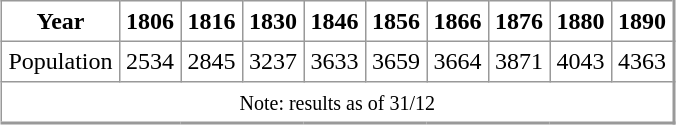<table align="center" rules="all" cellspacing="0" cellpadding="4" style="border: 1px solid #999; border-right: 2px solid #999; border-bottom:2px solid #999">
<tr>
<th>Year</th>
<th>1806</th>
<th>1816</th>
<th>1830</th>
<th>1846</th>
<th>1856</th>
<th>1866</th>
<th>1876</th>
<th>1880</th>
<th>1890</th>
</tr>
<tr>
<td>Population</td>
<td align=center>2534</td>
<td align=center>2845</td>
<td align=center>3237</td>
<td align=center>3633</td>
<td align=center>3659</td>
<td align=center>3664</td>
<td align=center>3871</td>
<td align=center>4043</td>
<td align=center>4363</td>
</tr>
<tr>
<td colspan=10 align=center><small>Note: results as of 31/12</small></td>
</tr>
</table>
